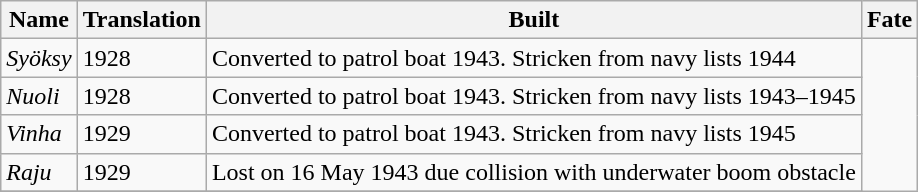<table class="wikitable">
<tr>
<th>Name</th>
<th>Translation</th>
<th>Built</th>
<th>Fate</th>
</tr>
<tr>
<td><em>Syöksy</em></td>
<td>1928</td>
<td>Converted to patrol boat 1943. Stricken from navy lists 1944</td>
</tr>
<tr>
<td><em>Nuoli</em></td>
<td>1928</td>
<td>Converted to patrol boat 1943. Stricken from navy lists 1943–1945</td>
</tr>
<tr>
<td><em>Vinha</em></td>
<td>1929</td>
<td>Converted to patrol boat 1943. Stricken from navy lists 1945</td>
</tr>
<tr>
<td><em>Raju</em></td>
<td>1929</td>
<td>Lost on 16 May 1943 due collision with underwater boom obstacle</td>
</tr>
<tr>
</tr>
</table>
